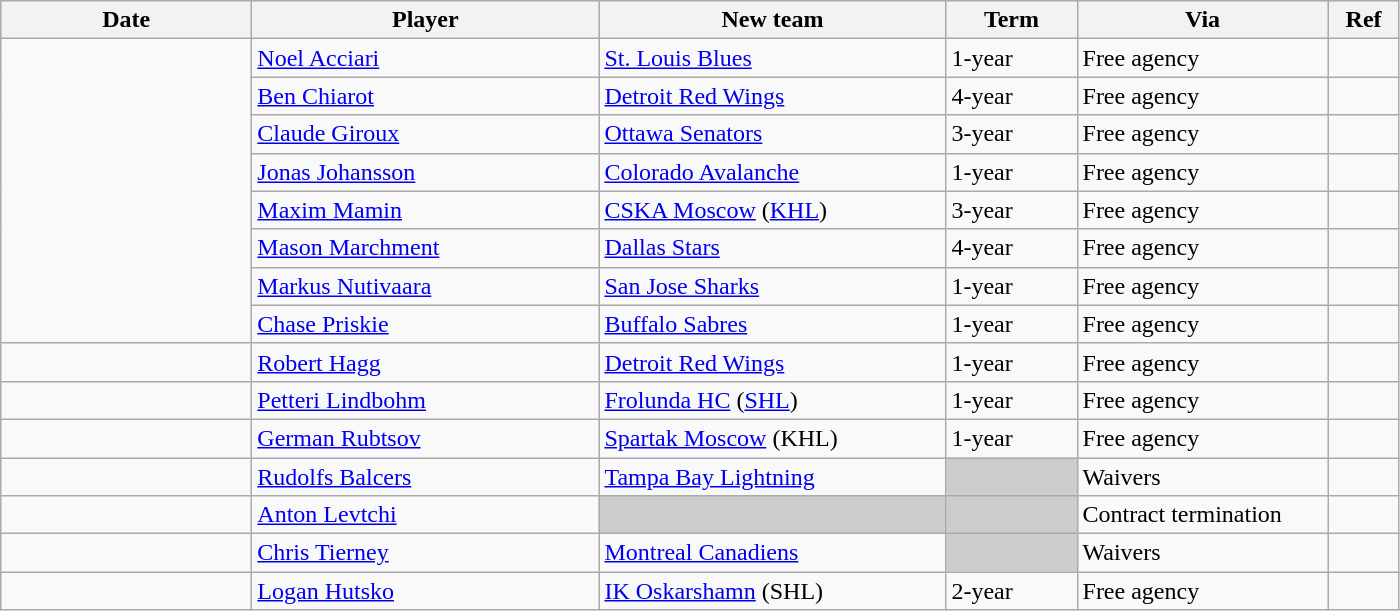<table class="wikitable">
<tr style="background:#ddd; text-align:center;">
<th style="width: 10em;">Date</th>
<th style="width: 14em;">Player</th>
<th style="width: 14em;">New team</th>
<th style="width: 5em;">Term</th>
<th style="width: 10em;">Via</th>
<th style="width: 2.5em;">Ref</th>
</tr>
<tr>
<td rowspan=8></td>
<td><a href='#'>Noel Acciari</a></td>
<td><a href='#'>St. Louis Blues</a></td>
<td>1-year</td>
<td>Free agency</td>
<td></td>
</tr>
<tr>
<td><a href='#'>Ben Chiarot</a></td>
<td><a href='#'>Detroit Red Wings</a></td>
<td>4-year</td>
<td>Free agency</td>
<td></td>
</tr>
<tr>
<td><a href='#'>Claude Giroux</a></td>
<td><a href='#'>Ottawa Senators</a></td>
<td>3-year</td>
<td>Free agency</td>
<td></td>
</tr>
<tr>
<td><a href='#'>Jonas Johansson</a></td>
<td><a href='#'>Colorado Avalanche</a></td>
<td>1-year</td>
<td>Free agency</td>
<td></td>
</tr>
<tr>
<td><a href='#'>Maxim Mamin</a></td>
<td><a href='#'>CSKA Moscow</a> (<a href='#'>KHL</a>)</td>
<td>3-year</td>
<td>Free agency</td>
<td></td>
</tr>
<tr>
<td><a href='#'>Mason Marchment</a></td>
<td><a href='#'>Dallas Stars</a></td>
<td>4-year</td>
<td>Free agency</td>
<td></td>
</tr>
<tr>
<td><a href='#'>Markus Nutivaara</a></td>
<td><a href='#'>San Jose Sharks</a></td>
<td>1-year</td>
<td>Free agency</td>
<td></td>
</tr>
<tr>
<td><a href='#'>Chase Priskie</a></td>
<td><a href='#'>Buffalo Sabres</a></td>
<td>1-year</td>
<td>Free agency</td>
<td></td>
</tr>
<tr>
<td></td>
<td><a href='#'>Robert Hagg</a></td>
<td><a href='#'>Detroit Red Wings</a></td>
<td>1-year</td>
<td>Free agency</td>
<td></td>
</tr>
<tr>
<td></td>
<td><a href='#'>Petteri Lindbohm</a></td>
<td><a href='#'>Frolunda HC</a> (<a href='#'>SHL</a>)</td>
<td>1-year</td>
<td>Free agency</td>
<td></td>
</tr>
<tr>
<td></td>
<td><a href='#'>German Rubtsov</a></td>
<td><a href='#'>Spartak Moscow</a> (KHL)</td>
<td>1-year</td>
<td>Free agency</td>
<td></td>
</tr>
<tr>
<td></td>
<td><a href='#'>Rudolfs Balcers</a></td>
<td><a href='#'>Tampa Bay Lightning</a></td>
<td style="background:#ccc;"></td>
<td>Waivers</td>
<td></td>
</tr>
<tr>
<td></td>
<td><a href='#'>Anton Levtchi</a></td>
<td style="background:#ccc;"></td>
<td style="background:#ccc;"></td>
<td>Contract termination</td>
<td></td>
</tr>
<tr>
<td></td>
<td><a href='#'>Chris Tierney</a></td>
<td><a href='#'>Montreal Canadiens</a></td>
<td style="background:#ccc;"></td>
<td>Waivers</td>
<td></td>
</tr>
<tr>
<td></td>
<td><a href='#'>Logan Hutsko</a></td>
<td><a href='#'>IK Oskarshamn</a> (SHL)</td>
<td>2-year</td>
<td>Free agency</td>
<td></td>
</tr>
</table>
